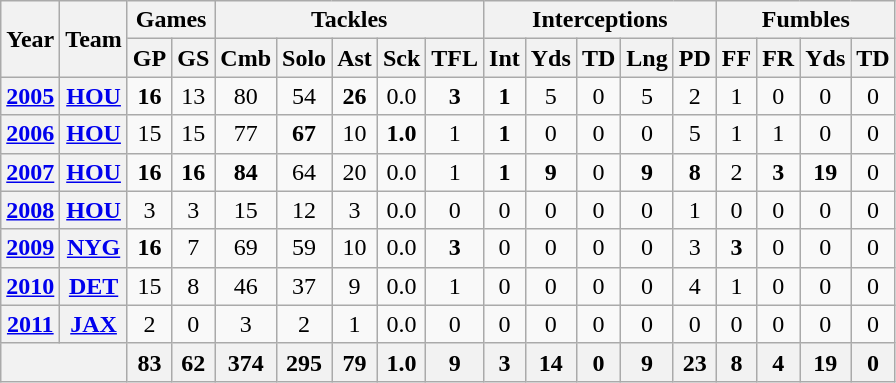<table class="wikitable" style="text-align:center">
<tr>
<th rowspan="2">Year</th>
<th rowspan="2">Team</th>
<th colspan="2">Games</th>
<th colspan="5">Tackles</th>
<th colspan="5">Interceptions</th>
<th colspan="4">Fumbles</th>
</tr>
<tr>
<th>GP</th>
<th>GS</th>
<th>Cmb</th>
<th>Solo</th>
<th>Ast</th>
<th>Sck</th>
<th>TFL</th>
<th>Int</th>
<th>Yds</th>
<th>TD</th>
<th>Lng</th>
<th>PD</th>
<th>FF</th>
<th>FR</th>
<th>Yds</th>
<th>TD</th>
</tr>
<tr>
<th><a href='#'>2005</a></th>
<th><a href='#'>HOU</a></th>
<td><strong>16</strong></td>
<td>13</td>
<td>80</td>
<td>54</td>
<td><strong>26</strong></td>
<td>0.0</td>
<td><strong>3</strong></td>
<td><strong>1</strong></td>
<td>5</td>
<td>0</td>
<td>5</td>
<td>2</td>
<td>1</td>
<td>0</td>
<td>0</td>
<td>0</td>
</tr>
<tr>
<th><a href='#'>2006</a></th>
<th><a href='#'>HOU</a></th>
<td>15</td>
<td>15</td>
<td>77</td>
<td><strong>67</strong></td>
<td>10</td>
<td><strong>1.0</strong></td>
<td>1</td>
<td><strong>1</strong></td>
<td>0</td>
<td>0</td>
<td>0</td>
<td>5</td>
<td>1</td>
<td>1</td>
<td>0</td>
<td>0</td>
</tr>
<tr>
<th><a href='#'>2007</a></th>
<th><a href='#'>HOU</a></th>
<td><strong>16</strong></td>
<td><strong>16</strong></td>
<td><strong>84</strong></td>
<td>64</td>
<td>20</td>
<td>0.0</td>
<td>1</td>
<td><strong>1</strong></td>
<td><strong>9</strong></td>
<td>0</td>
<td><strong>9</strong></td>
<td><strong>8</strong></td>
<td>2</td>
<td><strong>3</strong></td>
<td><strong>19</strong></td>
<td>0</td>
</tr>
<tr>
<th><a href='#'>2008</a></th>
<th><a href='#'>HOU</a></th>
<td>3</td>
<td>3</td>
<td>15</td>
<td>12</td>
<td>3</td>
<td>0.0</td>
<td>0</td>
<td>0</td>
<td>0</td>
<td>0</td>
<td>0</td>
<td>1</td>
<td>0</td>
<td>0</td>
<td>0</td>
<td>0</td>
</tr>
<tr>
<th><a href='#'>2009</a></th>
<th><a href='#'>NYG</a></th>
<td><strong>16</strong></td>
<td>7</td>
<td>69</td>
<td>59</td>
<td>10</td>
<td>0.0</td>
<td><strong>3</strong></td>
<td>0</td>
<td>0</td>
<td>0</td>
<td>0</td>
<td>3</td>
<td><strong>3</strong></td>
<td>0</td>
<td>0</td>
<td>0</td>
</tr>
<tr>
<th><a href='#'>2010</a></th>
<th><a href='#'>DET</a></th>
<td>15</td>
<td>8</td>
<td>46</td>
<td>37</td>
<td>9</td>
<td>0.0</td>
<td>1</td>
<td>0</td>
<td>0</td>
<td>0</td>
<td>0</td>
<td>4</td>
<td>1</td>
<td>0</td>
<td>0</td>
<td>0</td>
</tr>
<tr>
<th><a href='#'>2011</a></th>
<th><a href='#'>JAX</a></th>
<td>2</td>
<td>0</td>
<td>3</td>
<td>2</td>
<td>1</td>
<td>0.0</td>
<td>0</td>
<td>0</td>
<td>0</td>
<td>0</td>
<td>0</td>
<td>0</td>
<td>0</td>
<td>0</td>
<td>0</td>
<td>0</td>
</tr>
<tr>
<th colspan="2"></th>
<th>83</th>
<th>62</th>
<th>374</th>
<th>295</th>
<th>79</th>
<th>1.0</th>
<th>9</th>
<th>3</th>
<th>14</th>
<th>0</th>
<th>9</th>
<th>23</th>
<th>8</th>
<th>4</th>
<th>19</th>
<th>0</th>
</tr>
</table>
